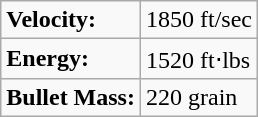<table class="wikitable">
<tr>
<td><strong>Velocity:</strong></td>
<td>1850 ft/sec</td>
</tr>
<tr>
<td><strong>Energy:</strong></td>
<td>1520 ft⋅lbs</td>
</tr>
<tr>
<td><strong>Bullet Mass:</strong></td>
<td>220 grain</td>
</tr>
</table>
